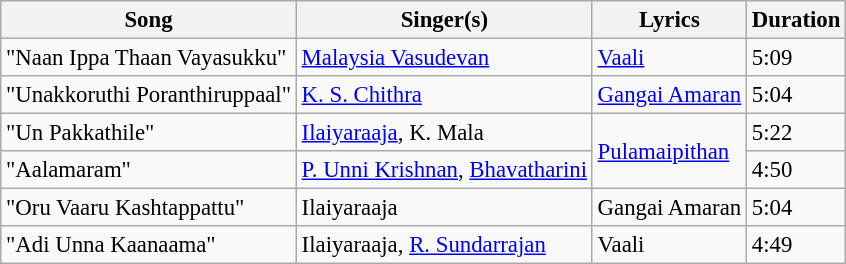<table class="wikitable" style="font-size:95%;">
<tr>
<th>Song</th>
<th>Singer(s)</th>
<th>Lyrics</th>
<th>Duration</th>
</tr>
<tr>
<td>"Naan Ippa Thaan Vayasukku"</td>
<td><a href='#'>Malaysia Vasudevan</a></td>
<td><a href='#'>Vaali</a></td>
<td>5:09</td>
</tr>
<tr>
<td>"Unakkoruthi Poranthiruppaal"</td>
<td><a href='#'>K. S. Chithra</a></td>
<td><a href='#'>Gangai Amaran</a></td>
<td>5:04</td>
</tr>
<tr>
<td>"Un Pakkathile"</td>
<td><a href='#'>Ilaiyaraaja</a>, K. Mala</td>
<td rowspan=2><a href='#'>Pulamaipithan</a></td>
<td>5:22</td>
</tr>
<tr>
<td>"Aalamaram"</td>
<td><a href='#'>P. Unni Krishnan</a>, <a href='#'>Bhavatharini</a></td>
<td>4:50</td>
</tr>
<tr>
<td>"Oru Vaaru Kashtappattu"</td>
<td>Ilaiyaraaja</td>
<td>Gangai Amaran</td>
<td>5:04</td>
</tr>
<tr>
<td>"Adi Unna Kaanaama"</td>
<td>Ilaiyaraaja, <a href='#'>R. Sundarrajan</a></td>
<td>Vaali</td>
<td>4:49</td>
</tr>
</table>
